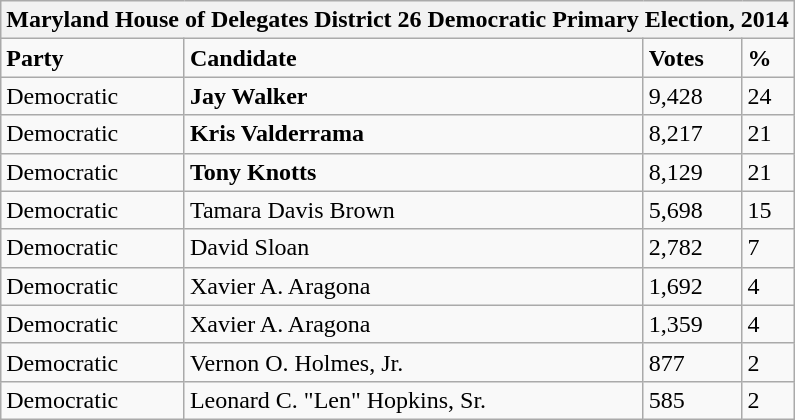<table class="wikitable">
<tr>
<th colspan="4">Maryland House of Delegates District 26 Democratic Primary Election, 2014</th>
</tr>
<tr>
<td><strong>Party</strong></td>
<td><strong>Candidate</strong></td>
<td><strong>Votes</strong></td>
<td><strong>%</strong></td>
</tr>
<tr>
<td>Democratic</td>
<td><strong>Jay Walker</strong></td>
<td>9,428</td>
<td>24</td>
</tr>
<tr>
<td>Democratic</td>
<td><strong>Kris Valderrama</strong></td>
<td>8,217</td>
<td>21</td>
</tr>
<tr>
<td>Democratic</td>
<td><strong>Tony Knotts</strong></td>
<td>8,129</td>
<td>21</td>
</tr>
<tr>
<td>Democratic</td>
<td>Tamara Davis Brown</td>
<td>5,698</td>
<td>15</td>
</tr>
<tr>
<td>Democratic</td>
<td>David Sloan</td>
<td>2,782</td>
<td>7</td>
</tr>
<tr>
<td>Democratic</td>
<td>Xavier A. Aragona</td>
<td>1,692</td>
<td>4</td>
</tr>
<tr>
<td>Democratic</td>
<td>Xavier A. Aragona</td>
<td>1,359</td>
<td>4</td>
</tr>
<tr>
<td>Democratic</td>
<td>Vernon O. Holmes, Jr.</td>
<td>877</td>
<td>2</td>
</tr>
<tr>
<td>Democratic</td>
<td>Leonard C. "Len" Hopkins, Sr.</td>
<td>585</td>
<td>2</td>
</tr>
</table>
